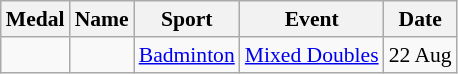<table class="wikitable sortable" style="font-size:90%">
<tr>
<th>Medal</th>
<th>Name</th>
<th>Sport</th>
<th>Event</th>
<th>Date</th>
</tr>
<tr>
<td></td>
<td><em> </em></td>
<td><a href='#'>Badminton</a></td>
<td><a href='#'>Mixed Doubles</a></td>
<td>22 Aug</td>
</tr>
</table>
